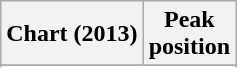<table class="wikitable sortable">
<tr>
<th align="left">Chart (2013)</th>
<th align="center">Peak<br>position</th>
</tr>
<tr>
</tr>
<tr>
</tr>
<tr>
</tr>
<tr>
</tr>
<tr>
</tr>
</table>
